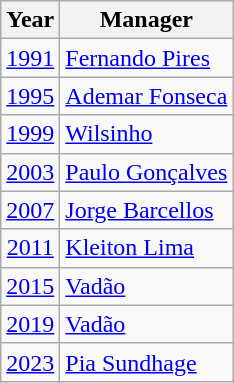<table class="wikitable">
<tr>
<th>Year</th>
<th>Manager</th>
</tr>
<tr>
<td align=center><a href='#'>1991</a></td>
<td> <a href='#'>Fernando Pires</a></td>
</tr>
<tr>
<td align=center><a href='#'>1995</a></td>
<td> <a href='#'>Ademar Fonseca</a></td>
</tr>
<tr>
<td align=center><a href='#'>1999</a></td>
<td> <a href='#'>Wilsinho</a></td>
</tr>
<tr>
<td align=center><a href='#'>2003</a></td>
<td> <a href='#'>Paulo Gonçalves</a></td>
</tr>
<tr>
<td align=center><a href='#'>2007</a></td>
<td> <a href='#'>Jorge Barcellos</a></td>
</tr>
<tr>
<td align=center><a href='#'>2011</a></td>
<td> <a href='#'>Kleiton Lima</a></td>
</tr>
<tr>
<td align=center><a href='#'>2015</a></td>
<td> <a href='#'>Vadão</a></td>
</tr>
<tr>
<td align=center><a href='#'>2019</a></td>
<td> <a href='#'>Vadão</a></td>
</tr>
<tr>
<td align=center><a href='#'>2023</a></td>
<td> <a href='#'>Pia Sundhage</a></td>
</tr>
</table>
